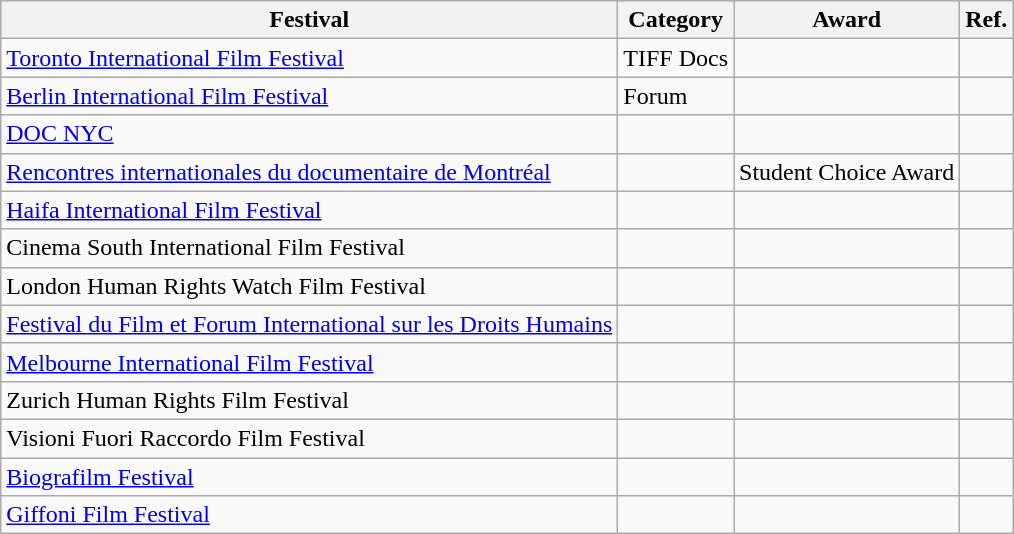<table class="wikitable">
<tr>
<th>Festival</th>
<th>Category</th>
<th>Award</th>
<th>Ref.</th>
</tr>
<tr>
<td><a href='#'>Toronto International Film Festival</a></td>
<td>TIFF Docs</td>
<td></td>
<td></td>
</tr>
<tr>
<td><a href='#'>Berlin International Film Festival</a></td>
<td>Forum</td>
<td></td>
<td></td>
</tr>
<tr>
<td><a href='#'>DOC NYC</a></td>
<td></td>
<td></td>
<td></td>
</tr>
<tr>
<td><a href='#'>Rencontres internationales du documentaire de Montréal</a></td>
<td></td>
<td>Student Choice Award</td>
<td></td>
</tr>
<tr>
<td><a href='#'>Haifa International Film Festival</a></td>
<td></td>
<td></td>
<td></td>
</tr>
<tr>
<td>Cinema South International Film Festival</td>
<td></td>
<td></td>
<td></td>
</tr>
<tr>
<td>London Human Rights Watch Film Festival</td>
<td></td>
<td></td>
<td></td>
</tr>
<tr>
<td><a href='#'>Festival du Film et Forum International sur les Droits Humains</a></td>
<td></td>
<td></td>
<td></td>
</tr>
<tr>
<td><a href='#'>Melbourne International Film Festival</a></td>
<td></td>
<td></td>
<td></td>
</tr>
<tr>
<td>Zurich Human Rights Film Festival</td>
<td></td>
<td></td>
<td></td>
</tr>
<tr>
<td>Visioni Fuori Raccordo Film Festival</td>
<td></td>
<td></td>
<td></td>
</tr>
<tr>
<td><a href='#'>Biografilm Festival</a></td>
<td></td>
<td></td>
<td></td>
</tr>
<tr>
<td><a href='#'>Giffoni Film Festival</a></td>
<td></td>
<td></td>
<td></td>
</tr>
</table>
